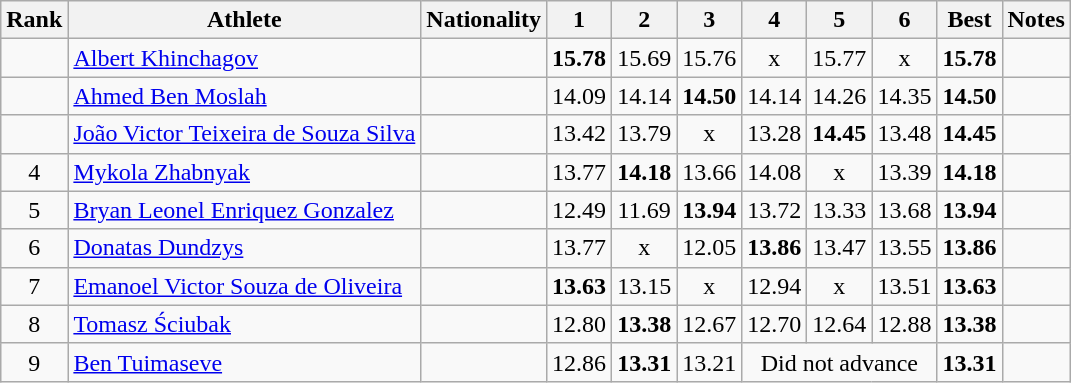<table class="wikitable sortable" style="text-align:center">
<tr>
<th>Rank</th>
<th>Athlete</th>
<th>Nationality</th>
<th width="25">1</th>
<th width="25">2</th>
<th width="25">3</th>
<th width="25">4</th>
<th width="25">5</th>
<th width="25">6</th>
<th>Best</th>
<th>Notes</th>
</tr>
<tr>
<td></td>
<td align="left"><a href='#'>Albert Khinchagov</a></td>
<td align=left></td>
<td><strong>15.78</strong></td>
<td>15.69</td>
<td>15.76</td>
<td>x</td>
<td>15.77</td>
<td>x</td>
<td><strong>15.78</strong></td>
<td></td>
</tr>
<tr>
<td></td>
<td align="left"><a href='#'>Ahmed Ben Moslah</a></td>
<td align=left></td>
<td>14.09</td>
<td>14.14</td>
<td><strong>14.50</strong></td>
<td>14.14</td>
<td>14.26</td>
<td>14.35</td>
<td><strong>14.50</strong></td>
<td></td>
</tr>
<tr>
<td></td>
<td align="left"><a href='#'>João Victor Teixeira de Souza Silva</a></td>
<td align=left></td>
<td>13.42</td>
<td>13.79</td>
<td>x</td>
<td>13.28</td>
<td><strong>14.45</strong></td>
<td>13.48</td>
<td><strong>14.45</strong></td>
<td></td>
</tr>
<tr>
<td>4</td>
<td align="left"><a href='#'>Mykola Zhabnyak</a></td>
<td align=left></td>
<td>13.77</td>
<td><strong>14.18</strong></td>
<td>13.66</td>
<td>14.08</td>
<td>x</td>
<td>13.39</td>
<td><strong>14.18</strong></td>
<td></td>
</tr>
<tr>
<td>5</td>
<td align="left"><a href='#'>Bryan Leonel Enriquez Gonzalez</a></td>
<td align=left></td>
<td>12.49</td>
<td>11.69</td>
<td><strong>13.94</strong></td>
<td>13.72</td>
<td>13.33</td>
<td>13.68</td>
<td><strong>13.94</strong></td>
<td></td>
</tr>
<tr>
<td>6</td>
<td align="left"><a href='#'>Donatas Dundzys</a></td>
<td align=left></td>
<td>13.77</td>
<td>x</td>
<td>12.05</td>
<td><strong>13.86</strong></td>
<td>13.47</td>
<td>13.55</td>
<td><strong>13.86</strong></td>
<td></td>
</tr>
<tr>
<td>7</td>
<td align="left"><a href='#'>Emanoel Victor Souza de Oliveira</a></td>
<td align=left></td>
<td><strong>13.63</strong></td>
<td>13.15</td>
<td>x</td>
<td>12.94</td>
<td>x</td>
<td>13.51</td>
<td><strong>13.63</strong></td>
<td></td>
</tr>
<tr>
<td>8</td>
<td align="left"><a href='#'>Tomasz Ściubak</a></td>
<td align=left></td>
<td>12.80</td>
<td><strong>13.38</strong></td>
<td>12.67</td>
<td>12.70</td>
<td>12.64</td>
<td>12.88</td>
<td><strong>13.38</strong></td>
<td></td>
</tr>
<tr>
<td>9</td>
<td align="left"><a href='#'>Ben Tuimaseve</a></td>
<td align=left></td>
<td>12.86</td>
<td><strong>13.31</strong></td>
<td>13.21</td>
<td colspan="3">Did not advance</td>
<td><strong>13.31</strong></td>
<td></td>
</tr>
</table>
